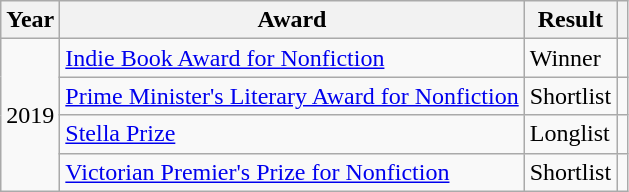<table class="wikitable">
<tr>
<th>Year</th>
<th>Award</th>
<th>Result</th>
<th></th>
</tr>
<tr>
<td rowspan="4">2019</td>
<td><a href='#'>Indie Book Award for Nonfiction</a></td>
<td>Winner</td>
<td></td>
</tr>
<tr>
<td><a href='#'>Prime Minister's Literary Award for Nonfiction</a></td>
<td>Shortlist</td>
<td></td>
</tr>
<tr>
<td><a href='#'>Stella Prize</a></td>
<td>Longlist</td>
<td></td>
</tr>
<tr>
<td><a href='#'>Victorian Premier's Prize for Nonfiction</a></td>
<td>Shortlist</td>
<td></td>
</tr>
</table>
